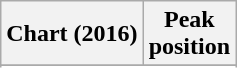<table class="wikitable sortable plainrowheaders" style="text-align:center">
<tr>
<th scope="col">Chart (2016)</th>
<th scope="col">Peak<br> position</th>
</tr>
<tr>
</tr>
<tr>
</tr>
</table>
